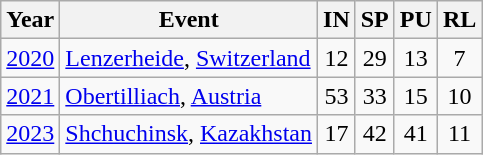<table class="wikitable sortable" style="text-align: center;">
<tr>
<th>Year</th>
<th>Event</th>
<th>IN</th>
<th>SP</th>
<th>PU</th>
<th>RL</th>
</tr>
<tr>
<td><a href='#'>2020</a></td>
<td style="text-align: left;"> <a href='#'>Lenzerheide</a>, <a href='#'>Switzerland</a></td>
<td>12</td>
<td>29</td>
<td>13</td>
<td>7</td>
</tr>
<tr>
<td><a href='#'>2021</a></td>
<td style="text-align: left;"> <a href='#'>Obertilliach</a>, <a href='#'>Austria</a></td>
<td>53</td>
<td>33</td>
<td>15</td>
<td>10</td>
</tr>
<tr>
<td><a href='#'>2023</a></td>
<td style="text-align: left;"> <a href='#'>Shchuchinsk</a>, <a href='#'>Kazakhstan</a></td>
<td>17</td>
<td>42</td>
<td>41</td>
<td>11</td>
</tr>
</table>
